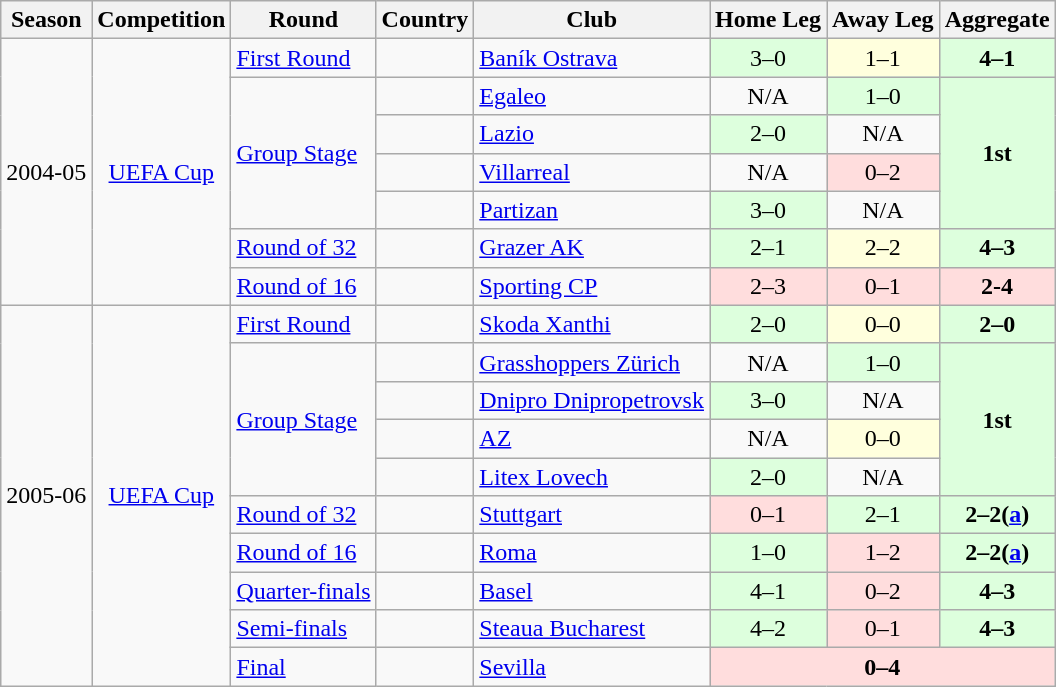<table class="wikitable">
<tr>
<th>Season</th>
<th>Competition</th>
<th>Round</th>
<th>Country</th>
<th>Club</th>
<th>Home Leg</th>
<th>Away Leg</th>
<th>Aggregate</th>
</tr>
<tr>
<td rowspan=7 align="center">2004-05</td>
<td rowspan=7 align="center"><a href='#'>UEFA Cup</a></td>
<td><a href='#'>First Round</a></td>
<td align="center"></td>
<td><a href='#'>Baník Ostrava</a></td>
<td style="text-align:center; background:#dfd;">3–0</td>
<td style="text-align:center; background:#ffd;">1–1</td>
<td style="text-align:center; background:#dfd;"><strong>4–1</strong></td>
</tr>
<tr>
<td rowspan=4><a href='#'>Group Stage</a></td>
<td align="center"></td>
<td><a href='#'>Egaleo</a></td>
<td align="center">N/A</td>
<td style="text-align:center; background:#dfd;">1–0</td>
<td rowspan=4 style="text-align:center; background:#dfd;"><strong>1st</strong></td>
</tr>
<tr>
<td align="center"></td>
<td><a href='#'>Lazio</a></td>
<td style="text-align:center; background:#dfd;">2–0</td>
<td align="center">N/A</td>
</tr>
<tr>
<td align="center"></td>
<td><a href='#'>Villarreal</a></td>
<td align="center">N/A</td>
<td style="text-align:center; background:#fdd;">0–2</td>
</tr>
<tr>
<td align="center"></td>
<td><a href='#'>Partizan</a></td>
<td style="text-align:center; background:#dfd;">3–0</td>
<td align="center">N/A</td>
</tr>
<tr>
<td rowspan=1><a href='#'>Round of 32</a></td>
<td align="center"></td>
<td><a href='#'>Grazer AK</a></td>
<td style="text-align:center; background:#dfd;">2–1</td>
<td style="text-align:center; background:#ffd;">2–2</td>
<td style="text-align:center; background:#dfd;"><strong>4–3</strong></td>
</tr>
<tr>
<td rowspan=1><a href='#'>Round of 16</a></td>
<td align="center"></td>
<td><a href='#'>Sporting CP</a></td>
<td style="text-align:center; background:#fdd;">2–3</td>
<td style="text-align:center; background:#fdd;">0–1</td>
<td style="text-align:center; background:#fdd;"><strong>2-4</strong></td>
</tr>
<tr>
<td rowspan=10 align="center">2005-06</td>
<td rowspan=10 align="center"><a href='#'>UEFA Cup</a></td>
<td><a href='#'>First Round</a></td>
<td align="center"></td>
<td><a href='#'>Skoda Xanthi</a></td>
<td style="text-align:center; background:#dfd;">2–0</td>
<td style="text-align:center; background:#ffd;">0–0</td>
<td style="text-align:center; background:#dfd;"><strong>2–0</strong></td>
</tr>
<tr>
<td rowspan=4><a href='#'>Group Stage</a></td>
<td align="center"></td>
<td><a href='#'>Grasshoppers Zürich</a></td>
<td align="center">N/A</td>
<td style="text-align:center; background:#dfd;">1–0</td>
<td rowspan=4 style="text-align:center; background:#dfd;"><strong>1st</strong></td>
</tr>
<tr>
<td align="center"></td>
<td><a href='#'>Dnipro Dnipropetrovsk</a></td>
<td style="text-align:center; background:#dfd;">3–0</td>
<td align="center">N/A</td>
</tr>
<tr>
<td align="center"></td>
<td><a href='#'>AZ</a></td>
<td align="center">N/A</td>
<td style="text-align:center; background:#ffd;">0–0</td>
</tr>
<tr>
<td align="center"></td>
<td><a href='#'>Litex Lovech</a></td>
<td style="text-align:center; background:#dfd;"">2–0</td>
<td align="center">N/A</td>
</tr>
<tr>
<td rowspan=1><a href='#'>Round of 32</a></td>
<td align="center"></td>
<td><a href='#'>Stuttgart</a></td>
<td style="text-align:center; background:#fdd;">0–1</td>
<td style="text-align:center; background:#dfd;">2–1</td>
<td style="text-align:center; background:#dfd;"><strong>2–2(<a href='#'>a</a>)</strong></td>
</tr>
<tr>
<td rowspan=1><a href='#'>Round of 16</a></td>
<td align="center"></td>
<td><a href='#'>Roma</a></td>
<td style="text-align:center; background:#dfd;">1–0</td>
<td style="text-align:center; background:#fdd;">1–2</td>
<td style="text-align:center; background:#dfd;"><strong>2–2(<a href='#'>a</a>)</strong></td>
</tr>
<tr>
<td rowspan=1><a href='#'>Quarter-finals</a></td>
<td align="center"></td>
<td><a href='#'>Basel</a></td>
<td style="text-align:center; background:#dfd;">4–1</td>
<td style="text-align:center; background:#fdd;">0–2</td>
<td style="text-align:center; background:#dfd;"><strong>4–3</strong></td>
</tr>
<tr>
<td rowspan=1><a href='#'>Semi-finals</a></td>
<td align="center"></td>
<td><a href='#'>Steaua Bucharest</a></td>
<td style="text-align:center; background:#dfd;">4–2</td>
<td style="text-align:center; background:#fdd;">0–1</td>
<td style="text-align:center; background:#dfd;"><strong>4–3</strong></td>
</tr>
<tr>
<td rowspan=1><a href='#'>Final</a></td>
<td align="center"></td>
<td><a href='#'>Sevilla</a></td>
<td colspan="3" style="text-align:center; background:#fdd;"><strong>0–4</strong></td>
</tr>
</table>
